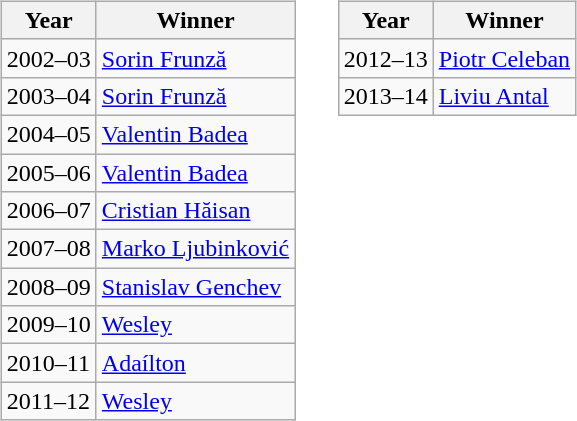<table>
<tr>
<td valign="top"><br><table class="wikitable">
<tr>
<th>Year</th>
<th>Winner</th>
</tr>
<tr>
<td>2002–03</td>
<td> <a href='#'>Sorin Frunză</a></td>
</tr>
<tr>
<td>2003–04</td>
<td> <a href='#'>Sorin Frunză</a></td>
</tr>
<tr>
<td>2004–05</td>
<td> <a href='#'>Valentin Badea</a></td>
</tr>
<tr>
<td>2005–06</td>
<td> <a href='#'>Valentin Badea</a></td>
</tr>
<tr>
<td>2006–07</td>
<td> <a href='#'>Cristian Hăisan</a></td>
</tr>
<tr>
<td>2007–08</td>
<td> <a href='#'>Marko Ljubinković</a></td>
</tr>
<tr>
<td>2008–09</td>
<td> <a href='#'>Stanislav Genchev</a></td>
</tr>
<tr>
<td>2009–10</td>
<td> <a href='#'>Wesley</a></td>
</tr>
<tr>
<td>2010–11</td>
<td> <a href='#'>Adaílton</a></td>
</tr>
<tr>
<td>2011–12</td>
<td> <a href='#'>Wesley</a></td>
</tr>
</table>
</td>
<td width="1"> </td>
<td valign="top"><br><table class="wikitable">
<tr>
<th>Year</th>
<th>Winner</th>
</tr>
<tr>
<td>2012–13</td>
<td> <a href='#'>Piotr Celeban</a></td>
</tr>
<tr>
<td>2013–14</td>
<td> <a href='#'>Liviu Antal</a></td>
</tr>
</table>
</td>
</tr>
</table>
